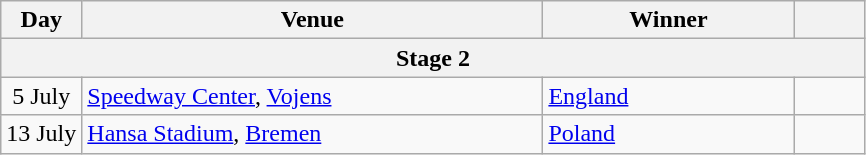<table class=wikitable>
<tr>
<th>Day</th>
<th width=300px>Venue</th>
<th width=160px>Winner</th>
<th width=40px></th>
</tr>
<tr>
<th colspan=4>Stage 2</th>
</tr>
<tr>
<td align=center>5 July</td>
<td> <a href='#'>Speedway Center</a>, <a href='#'>Vojens</a></td>
<td> <a href='#'>England</a></td>
<td align=center></td>
</tr>
<tr>
<td align=center>13 July</td>
<td> <a href='#'>Hansa Stadium</a>, <a href='#'>Bremen</a></td>
<td> <a href='#'>Poland</a></td>
<td align=center></td>
</tr>
</table>
